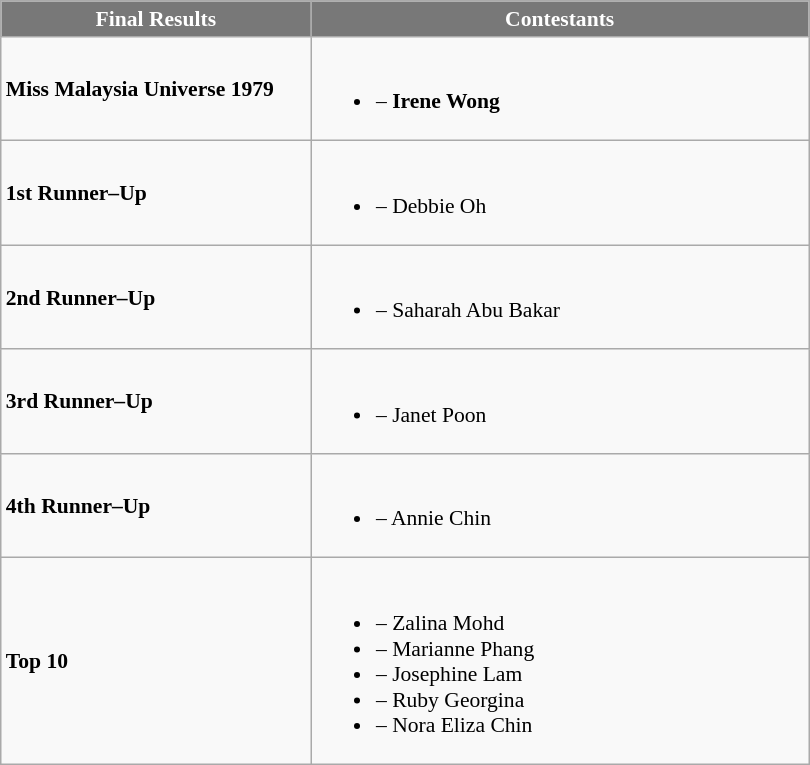<table class="wikitable sortable" style="font-size: 90%;">
<tr>
<th width="200" style="background-color:#787878;color:#FFFFFF;">Final Results</th>
<th width="325" style="background-color:#787878;color:#FFFFFF;">Contestants</th>
</tr>
<tr>
<td><strong>Miss Malaysia Universe 1979</strong></td>
<td><br><ul><li><strong></strong> – <strong>Irene Wong</strong></li></ul></td>
</tr>
<tr>
<td><strong>1st Runner–Up</strong></td>
<td><br><ul><li><strong></strong> – Debbie Oh</li></ul></td>
</tr>
<tr>
<td><strong>2nd Runner–Up</strong></td>
<td><br><ul><li><strong></strong> – Saharah Abu Bakar</li></ul></td>
</tr>
<tr>
<td><strong>3rd Runner–Up</strong></td>
<td><br><ul><li><strong></strong> – Janet Poon</li></ul></td>
</tr>
<tr>
<td><strong>4th Runner–Up</strong></td>
<td><br><ul><li><strong></strong> – Annie Chin</li></ul></td>
</tr>
<tr>
<td><strong>Top 10</strong></td>
<td><br><ul><li><strong></strong> – Zalina Mohd</li><li><strong></strong> – Marianne Phang</li><li><strong></strong> – Josephine Lam</li><li><strong></strong> – Ruby Georgina</li><li><strong></strong> – Nora Eliza Chin</li></ul></td>
</tr>
</table>
